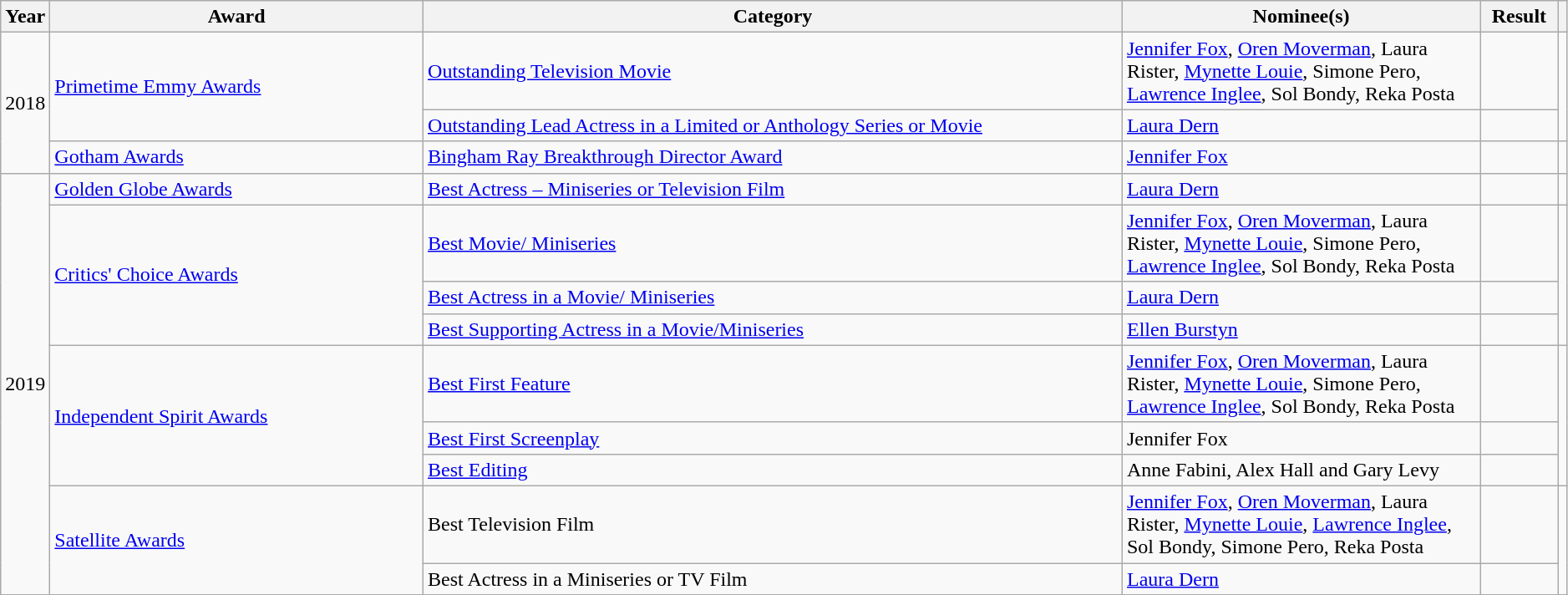<table class="wikitable sortable plainrowheaders" style="width:99%;">
<tr>
<th width="3%">Year</th>
<th width="24%">Award</th>
<th width="45%">Category</th>
<th width="23%">Nominee(s)</th>
<th width="6%">Result</th>
<th scope="col" class="unsortable" width="3%"></th>
</tr>
<tr>
<td rowspan="3">2018</td>
<td rowspan="2"><a href='#'>Primetime Emmy Awards</a></td>
<td><a href='#'>Outstanding Television Movie</a></td>
<td><a href='#'>Jennifer Fox</a>, <a href='#'>Oren Moverman</a>, Laura Rister, <a href='#'>Mynette Louie</a>, Simone Pero, <a href='#'>Lawrence Inglee</a>, Sol Bondy, Reka Posta</td>
<td></td>
<td rowspan="2" style="text-align:center;"></td>
</tr>
<tr>
<td><a href='#'>Outstanding Lead Actress in a Limited or Anthology Series or Movie</a></td>
<td><a href='#'>Laura Dern</a></td>
<td></td>
</tr>
<tr>
<td><a href='#'>Gotham Awards</a></td>
<td><a href='#'>Bingham Ray Breakthrough Director Award</a></td>
<td><a href='#'>Jennifer Fox</a></td>
<td></td>
<td align="center"></td>
</tr>
<tr>
<td rowspan="9" align="center">2019</td>
<td><a href='#'>Golden Globe Awards</a></td>
<td><a href='#'>Best Actress – Miniseries or Television Film</a></td>
<td><a href='#'>Laura Dern</a></td>
<td></td>
<td align="center"></td>
</tr>
<tr>
<td rowspan="3"><a href='#'>Critics' Choice Awards</a></td>
<td><a href='#'>Best Movie/ Miniseries</a></td>
<td><a href='#'>Jennifer Fox</a>, <a href='#'>Oren Moverman</a>, Laura Rister, <a href='#'>Mynette Louie</a>, Simone Pero, <a href='#'>Lawrence Inglee</a>, Sol Bondy, Reka Posta</td>
<td></td>
<td rowspan="3" style="text-align:center;"></td>
</tr>
<tr>
<td><a href='#'>Best Actress in a Movie/ Miniseries</a></td>
<td><a href='#'>Laura Dern</a></td>
<td></td>
</tr>
<tr>
<td><a href='#'>Best Supporting Actress in a Movie/Miniseries</a></td>
<td><a href='#'>Ellen Burstyn</a></td>
<td></td>
</tr>
<tr>
<td rowspan="3"><a href='#'>Independent Spirit Awards</a></td>
<td><a href='#'>Best First Feature</a></td>
<td><a href='#'>Jennifer Fox</a>, <a href='#'>Oren Moverman</a>, Laura Rister, <a href='#'>Mynette Louie</a>, Simone Pero, <a href='#'>Lawrence Inglee</a>, Sol Bondy, Reka Posta</td>
<td></td>
<td rowspan="3" style="text-align:center;"></td>
</tr>
<tr>
<td><a href='#'>Best First Screenplay</a></td>
<td>Jennifer Fox</td>
<td></td>
</tr>
<tr>
<td><a href='#'>Best Editing</a></td>
<td>Anne Fabini, Alex Hall and Gary Levy</td>
<td></td>
</tr>
<tr>
<td rowspan="2"><a href='#'>Satellite Awards</a></td>
<td>Best Television Film</td>
<td><a href='#'>Jennifer Fox</a>, <a href='#'>Oren Moverman</a>, Laura Rister, <a href='#'>Mynette Louie</a>, <a href='#'>Lawrence Inglee</a>, Sol Bondy, Simone Pero, Reka Posta</td>
<td></td>
<td rowspan="2" align="center"></td>
</tr>
<tr>
<td>Best Actress in a Miniseries or TV Film</td>
<td><a href='#'>Laura Dern</a></td>
<td></td>
</tr>
<tr>
</tr>
</table>
